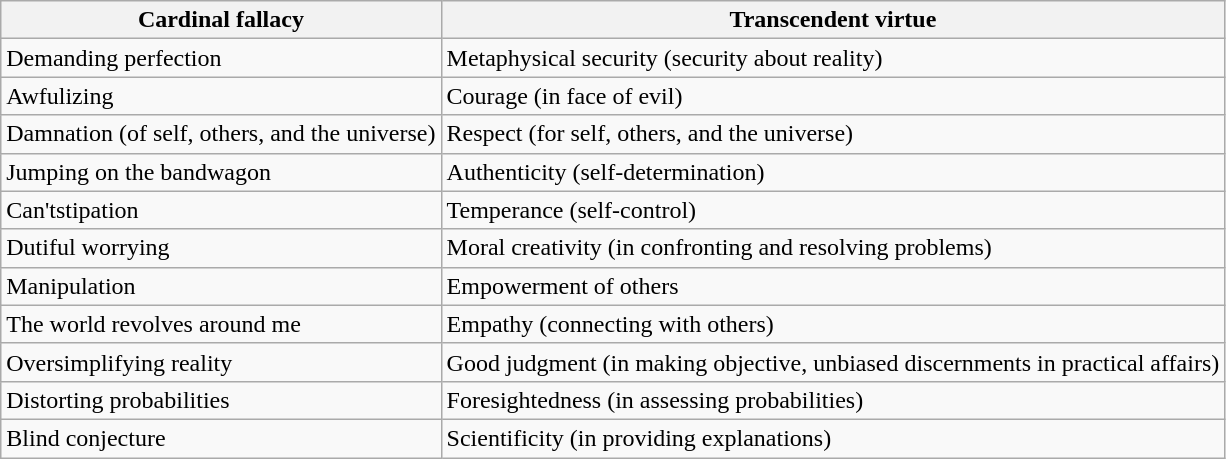<table class="wikitable">
<tr>
<th>Cardinal fallacy</th>
<th>Transcendent virtue</th>
</tr>
<tr>
<td>Demanding perfection</td>
<td>Metaphysical security (security about reality)</td>
</tr>
<tr>
<td>Awfulizing</td>
<td>Courage (in face of evil)</td>
</tr>
<tr>
<td>Damnation (of self, others, and the universe)</td>
<td>Respect (for self, others, and the universe)</td>
</tr>
<tr>
<td>Jumping on the bandwagon</td>
<td>Authenticity (self-determination)</td>
</tr>
<tr>
<td>Can'tstipation</td>
<td>Temperance (self-control)</td>
</tr>
<tr>
<td>Dutiful worrying</td>
<td>Moral creativity (in confronting and resolving problems)</td>
</tr>
<tr>
<td>Manipulation</td>
<td>Empowerment of others</td>
</tr>
<tr>
<td>The world revolves around me</td>
<td>Empathy (connecting with others)</td>
</tr>
<tr>
<td>Oversimplifying reality</td>
<td>Good judgment (in making objective, unbiased discernments in practical affairs)</td>
</tr>
<tr>
<td>Distorting probabilities</td>
<td>Foresightedness (in assessing probabilities)</td>
</tr>
<tr>
<td>Blind conjecture</td>
<td>Scientificity (in providing explanations)</td>
</tr>
</table>
